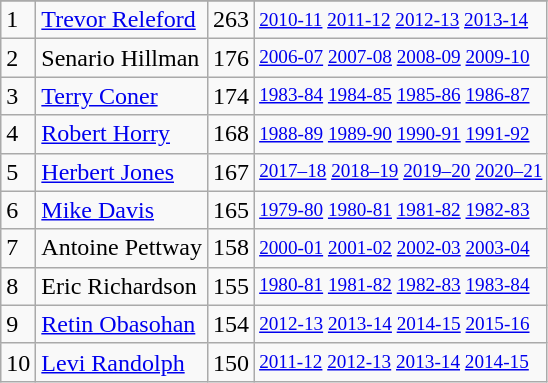<table class="wikitable">
<tr>
</tr>
<tr>
<td>1</td>
<td><a href='#'>Trevor Releford</a></td>
<td>263</td>
<td style="font-size:80%;"><a href='#'>2010-11</a> <a href='#'>2011-12</a> <a href='#'>2012-13</a> <a href='#'>2013-14</a></td>
</tr>
<tr>
<td>2</td>
<td>Senario Hillman</td>
<td>176</td>
<td style="font-size:80%;"><a href='#'>2006-07</a> <a href='#'>2007-08</a> <a href='#'>2008-09</a> <a href='#'>2009-10</a></td>
</tr>
<tr>
<td>3</td>
<td><a href='#'>Terry Coner</a></td>
<td>174</td>
<td style="font-size:80%;"><a href='#'>1983-84</a> <a href='#'>1984-85</a> <a href='#'>1985-86</a> <a href='#'>1986-87</a></td>
</tr>
<tr>
<td>4</td>
<td><a href='#'>Robert Horry</a></td>
<td>168</td>
<td style="font-size:80%;"><a href='#'>1988-89</a> <a href='#'>1989-90</a> <a href='#'>1990-91</a> <a href='#'>1991-92</a></td>
</tr>
<tr>
<td>5</td>
<td><a href='#'>Herbert Jones</a></td>
<td>167</td>
<td style="font-size:80%;"><a href='#'>2017–18</a> <a href='#'>2018–19</a> <a href='#'>2019–20</a> <a href='#'>2020–21</a></td>
</tr>
<tr>
<td>6</td>
<td><a href='#'>Mike Davis</a></td>
<td>165</td>
<td style="font-size:80%;"><a href='#'>1979-80</a> <a href='#'>1980-81</a> <a href='#'>1981-82</a> <a href='#'>1982-83</a></td>
</tr>
<tr>
<td>7</td>
<td>Antoine Pettway</td>
<td>158</td>
<td style="font-size:80%;"><a href='#'>2000-01</a> <a href='#'>2001-02</a> <a href='#'>2002-03</a> <a href='#'>2003-04</a></td>
</tr>
<tr>
<td>8</td>
<td>Eric Richardson</td>
<td>155</td>
<td style="font-size:80%;"><a href='#'>1980-81</a> <a href='#'>1981-82</a> <a href='#'>1982-83</a> <a href='#'>1983-84</a></td>
</tr>
<tr>
<td>9</td>
<td><a href='#'>Retin Obasohan</a></td>
<td>154</td>
<td style="font-size:80%;"><a href='#'>2012-13</a> <a href='#'>2013-14</a> <a href='#'>2014-15</a> <a href='#'>2015-16</a></td>
</tr>
<tr>
<td>10</td>
<td><a href='#'>Levi Randolph</a></td>
<td>150</td>
<td style="font-size:80%;"><a href='#'>2011-12</a> <a href='#'>2012-13</a> <a href='#'>2013-14</a> <a href='#'>2014-15</a></td>
</tr>
</table>
